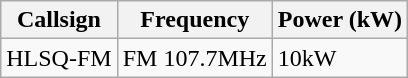<table class="wikitable">
<tr>
<th>Callsign</th>
<th>Frequency</th>
<th>Power (kW)</th>
</tr>
<tr>
<td>HLSQ-FM</td>
<td>FM 107.7MHz</td>
<td>10kW</td>
</tr>
</table>
